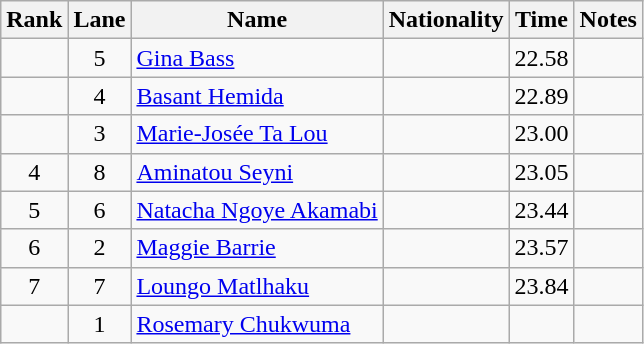<table class="wikitable sortable" style="text-align:center">
<tr>
<th>Rank</th>
<th>Lane</th>
<th>Name</th>
<th>Nationality</th>
<th>Time</th>
<th>Notes</th>
</tr>
<tr>
<td></td>
<td>5</td>
<td align=left><a href='#'>Gina Bass</a></td>
<td align=left></td>
<td>22.58</td>
<td></td>
</tr>
<tr>
<td></td>
<td>4</td>
<td align=left><a href='#'>Basant Hemida</a></td>
<td align=left></td>
<td>22.89</td>
<td></td>
</tr>
<tr>
<td></td>
<td>3</td>
<td align=left><a href='#'>Marie-Josée Ta Lou</a></td>
<td align=left></td>
<td>23.00</td>
<td></td>
</tr>
<tr>
<td>4</td>
<td>8</td>
<td align=left><a href='#'>Aminatou Seyni</a></td>
<td align=left></td>
<td>23.05</td>
<td></td>
</tr>
<tr>
<td>5</td>
<td>6</td>
<td align=left><a href='#'>Natacha Ngoye Akamabi</a></td>
<td align=left></td>
<td>23.44</td>
<td></td>
</tr>
<tr>
<td>6</td>
<td>2</td>
<td align=left><a href='#'>Maggie Barrie</a></td>
<td align=left></td>
<td>23.57</td>
<td></td>
</tr>
<tr>
<td>7</td>
<td>7</td>
<td align=left><a href='#'>Loungo Matlhaku</a></td>
<td align=left></td>
<td>23.84</td>
<td></td>
</tr>
<tr>
<td></td>
<td>1</td>
<td align=left><a href='#'>Rosemary Chukwuma</a></td>
<td align=left></td>
<td></td>
<td></td>
</tr>
</table>
